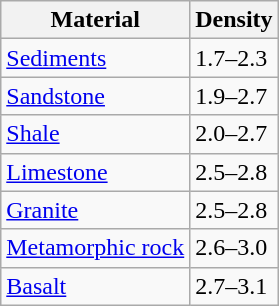<table class="wikitable">
<tr>
<th>Material</th>
<th>Density</th>
</tr>
<tr>
<td><a href='#'>Sediments</a></td>
<td>1.7–2.3</td>
</tr>
<tr>
<td><a href='#'>Sandstone</a></td>
<td>1.9–2.7</td>
</tr>
<tr>
<td><a href='#'>Shale</a></td>
<td>2.0–2.7</td>
</tr>
<tr>
<td><a href='#'>Limestone</a></td>
<td>2.5–2.8</td>
</tr>
<tr>
<td><a href='#'>Granite</a></td>
<td>2.5–2.8</td>
</tr>
<tr>
<td><a href='#'>Metamorphic rock</a></td>
<td>2.6–3.0</td>
</tr>
<tr>
<td><a href='#'>Basalt</a></td>
<td>2.7–3.1</td>
</tr>
</table>
